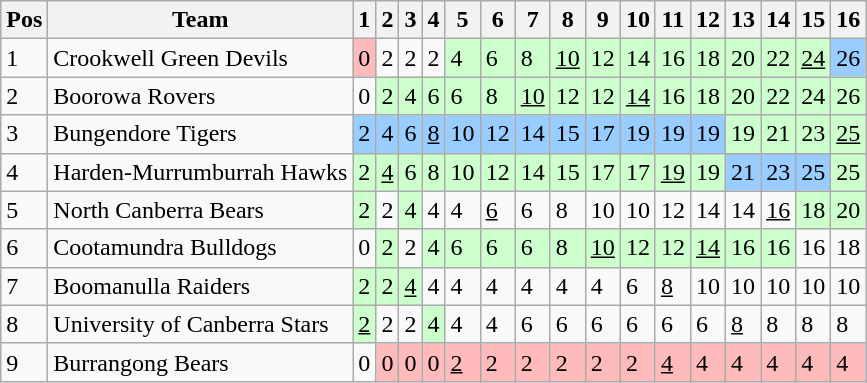<table class="wikitable">
<tr>
<th>Pos</th>
<th>Team</th>
<th>1</th>
<th>2</th>
<th>3</th>
<th>4</th>
<th>5</th>
<th>6</th>
<th>7</th>
<th>8</th>
<th>9</th>
<th>10</th>
<th>11</th>
<th>12</th>
<th>13</th>
<th>14</th>
<th>15</th>
<th>16</th>
</tr>
<tr>
<td>1</td>
<td> Crookwell Green Devils</td>
<td style="background:#ffbbbb;">0</td>
<td>2</td>
<td>2</td>
<td>2</td>
<td style="background:#ccffcc;">4</td>
<td style="background:#ccffcc;">6</td>
<td style="background:#ccffcc;">8</td>
<td style="background:#ccffcc;"><u>10</u></td>
<td style="background:#ccffcc;">12</td>
<td style="background:#ccffcc;">14</td>
<td style="background:#ccffcc;">16</td>
<td style="background:#ccffcc;">18</td>
<td style="background:#ccffcc;">20</td>
<td style="background:#ccffcc;">22</td>
<td style="background:#ccffcc;"><u>24</u></td>
<td style="background:#99ccff;">26</td>
</tr>
<tr>
<td>2</td>
<td> Boorowa Rovers</td>
<td>0</td>
<td style="background:#ccffcc;">2</td>
<td style="background:#ccffcc;">4</td>
<td style="background:#ccffcc;">6</td>
<td style="background:#ccffcc;">6</td>
<td style="background:#ccffcc;">8</td>
<td style="background:#ccffcc;"><u>10</u></td>
<td style="background:#ccffcc;">12</td>
<td style="background:#ccffcc;">12</td>
<td style="background:#ccffcc;"><u>14</u></td>
<td style="background:#ccffcc;">16</td>
<td style="background:#ccffcc;">18</td>
<td style="background:#ccffcc;">20</td>
<td style="background:#ccffcc;">22</td>
<td style="background:#ccffcc;">24</td>
<td style="background:#ccffcc;">26</td>
</tr>
<tr>
<td>3</td>
<td> Bungendore Tigers</td>
<td style="background:#99ccff;">2</td>
<td style="background:#99ccff;">4</td>
<td style="background:#99ccff;">6</td>
<td style="background:#99ccff;"><u>8</u></td>
<td style="background:#99ccff;">10</td>
<td style="background:#99ccff;">12</td>
<td style="background:#99ccff;">14</td>
<td style="background:#99ccff;">15</td>
<td style="background:#99ccff;">17</td>
<td style="background:#99ccff;">19</td>
<td style="background:#99ccff;">19</td>
<td style="background:#99ccff;">19</td>
<td style="background:#ccffcc;">19</td>
<td style="background:#ccffcc;">21</td>
<td style="background:#ccffcc;">23</td>
<td style="background:#ccffcc;"><u>25</u></td>
</tr>
<tr>
<td>4</td>
<td> Harden-Murrumburrah Hawks</td>
<td style="background:#ccffcc;">2</td>
<td style="background:#ccffcc;"><u>4</u></td>
<td style="background:#ccffcc;">6</td>
<td style="background:#ccffcc;">8</td>
<td style="background:#ccffcc;">10</td>
<td style="background:#ccffcc;">12</td>
<td style="background:#ccffcc;">14</td>
<td style="background:#ccffcc;">15</td>
<td style="background:#ccffcc;">17</td>
<td style="background:#ccffcc;">17</td>
<td style="background:#ccffcc;"><u>19</u></td>
<td style="background:#ccffcc;">19</td>
<td style="background:#99ccff;">21</td>
<td style="background:#99ccff;">23</td>
<td style="background:#99ccff;">25</td>
<td style="background:#ccffcc;">25</td>
</tr>
<tr>
<td>5</td>
<td> North Canberra Bears</td>
<td style="background:#ccffcc;">2</td>
<td>2</td>
<td style="background:#ccffcc;">4</td>
<td>4</td>
<td>4</td>
<td><u>6</u></td>
<td>6</td>
<td>8</td>
<td>10</td>
<td>10</td>
<td>12</td>
<td>14</td>
<td>14</td>
<td><u>16</u></td>
<td style="background:#ccffcc;">18</td>
<td style="background:#ccffcc;">20</td>
</tr>
<tr>
<td>6</td>
<td> Cootamundra Bulldogs</td>
<td>0</td>
<td style="background:#ccffcc;">2</td>
<td>2</td>
<td style="background:#ccffcc;">4</td>
<td style="background:#ccffcc;">6</td>
<td style="background:#ccffcc;">6</td>
<td style="background:#ccffcc;">6</td>
<td style="background:#ccffcc;">8</td>
<td style="background:#ccffcc;"><u>10</u></td>
<td style="background:#ccffcc;">12</td>
<td style="background:#ccffcc;">12</td>
<td style="background:#ccffcc;"><u>14</u></td>
<td style="background:#ccffcc;">16</td>
<td style="background:#ccffcc;">16</td>
<td>16</td>
<td>18</td>
</tr>
<tr>
<td>7</td>
<td> Boomanulla Raiders</td>
<td style="background:#ccffcc;">2</td>
<td style="background:#ccffcc;">2</td>
<td style="background:#ccffcc;"><u>4</u></td>
<td>4</td>
<td>4</td>
<td>4</td>
<td>4</td>
<td>4</td>
<td>4</td>
<td>6</td>
<td><u>8</u></td>
<td>10</td>
<td>10</td>
<td>10</td>
<td>10</td>
<td>10</td>
</tr>
<tr>
<td>8</td>
<td> University of Canberra Stars</td>
<td style="background:#ccffcc;"><u>2</u></td>
<td>2</td>
<td>2</td>
<td style="background:#ccffcc;">4</td>
<td>4</td>
<td>4</td>
<td>6</td>
<td>6</td>
<td>6</td>
<td>6</td>
<td>6</td>
<td>6</td>
<td><u>8</u></td>
<td>8</td>
<td>8</td>
<td>8</td>
</tr>
<tr>
<td>9</td>
<td> Burrangong Bears</td>
<td>0</td>
<td style="background:#ffbbbb;">0</td>
<td style="background:#ffbbbb;">0</td>
<td style="background:#ffbbbb;">0</td>
<td style="background:#ffbbbb;"><u>2</u></td>
<td style="background:#ffbbbb;">2</td>
<td style="background:#ffbbbb;">2</td>
<td style="background:#ffbbbb;">2</td>
<td style="background:#ffbbbb;">2</td>
<td style="background:#ffbbbb;">2</td>
<td style="background:#ffbbbb;"><u>4</u></td>
<td style="background:#ffbbbb;">4</td>
<td style="background:#ffbbbb;">4</td>
<td style="background:#ffbbbb;">4</td>
<td style="background:#ffbbbb;">4</td>
<td style="background:#ffbbbb;">4</td>
</tr>
</table>
